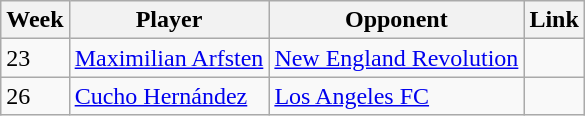<table class=wikitable>
<tr>
<th>Week</th>
<th>Player</th>
<th>Opponent</th>
<th>Link</th>
</tr>
<tr>
<td>23</td>
<td> <a href='#'>Maximilian Arfsten</a></td>
<td><a href='#'>New England Revolution</a></td>
<td></td>
</tr>
<tr>
<td>26</td>
<td> <a href='#'>Cucho Hernández</a></td>
<td><a href='#'>Los Angeles FC</a></td>
<td></td>
</tr>
</table>
